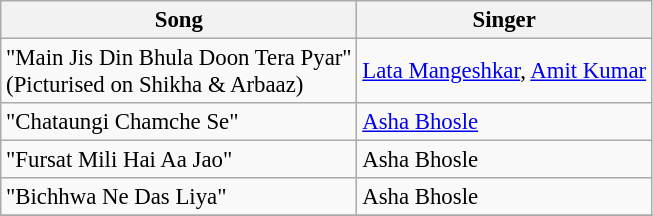<table class="wikitable" style="font-size:95%;">
<tr>
<th>Song</th>
<th>Singer</th>
</tr>
<tr>
<td>"Main Jis Din Bhula Doon Tera Pyar"<br>(Picturised on Shikha & Arbaaz)</td>
<td><a href='#'>Lata Mangeshkar</a>, <a href='#'>Amit Kumar</a></td>
</tr>
<tr>
<td>"Chataungi Chamche Se"</td>
<td><a href='#'>Asha Bhosle</a></td>
</tr>
<tr>
<td>"Fursat Mili Hai Aa Jao"</td>
<td>Asha Bhosle</td>
</tr>
<tr>
<td>"Bichhwa Ne Das Liya"</td>
<td>Asha Bhosle</td>
</tr>
<tr>
</tr>
</table>
